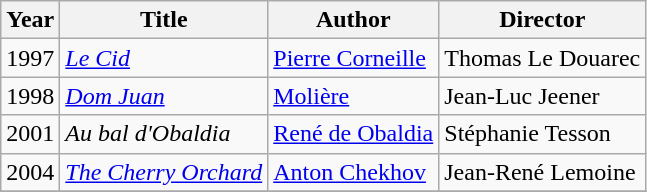<table class="wikitable">
<tr>
<th>Year</th>
<th>Title</th>
<th>Author</th>
<th>Director</th>
</tr>
<tr>
<td>1997</td>
<td><em><a href='#'>Le Cid</a></em></td>
<td><a href='#'>Pierre Corneille</a></td>
<td>Thomas Le Douarec</td>
</tr>
<tr>
<td>1998</td>
<td><em><a href='#'>Dom Juan</a></em></td>
<td><a href='#'>Molière</a></td>
<td>Jean-Luc Jeener</td>
</tr>
<tr>
<td>2001</td>
<td><em>Au bal d'Obaldia</em></td>
<td><a href='#'>René de Obaldia</a></td>
<td>Stéphanie Tesson</td>
</tr>
<tr>
<td>2004</td>
<td><em><a href='#'>The Cherry Orchard</a></em></td>
<td><a href='#'>Anton Chekhov</a></td>
<td>Jean-René Lemoine</td>
</tr>
<tr>
</tr>
</table>
